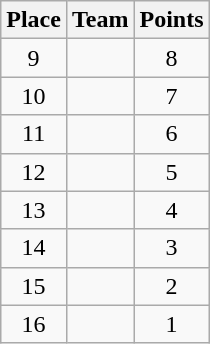<table class="wikitable" style="text-align:center; padding-bottom:0;">
<tr>
<th>Place</th>
<th style="text-align:left;">Team</th>
<th>Points</th>
</tr>
<tr>
<td>9</td>
<td align=left></td>
<td>8</td>
</tr>
<tr>
<td>10</td>
<td align=left></td>
<td>7</td>
</tr>
<tr>
<td>11</td>
<td align=left></td>
<td>6</td>
</tr>
<tr>
<td>12</td>
<td align=left></td>
<td>5</td>
</tr>
<tr>
<td>13</td>
<td align=left></td>
<td>4</td>
</tr>
<tr>
<td>14</td>
<td align=left></td>
<td>3</td>
</tr>
<tr>
<td>15</td>
<td align=left></td>
<td>2</td>
</tr>
<tr>
<td>16</td>
<td align=left></td>
<td>1</td>
</tr>
</table>
